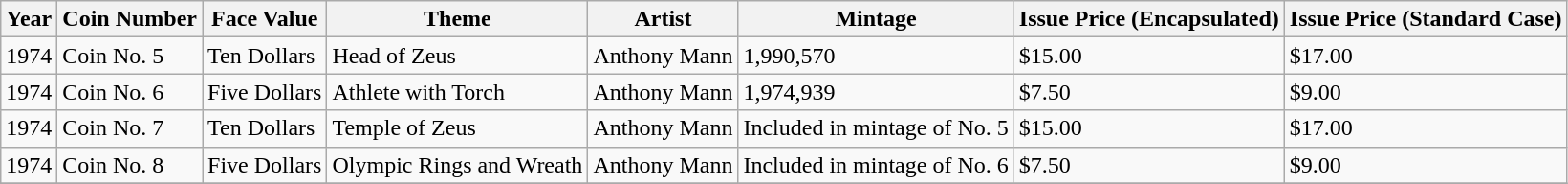<table class="wikitable">
<tr>
<th>Year</th>
<th>Coin Number</th>
<th>Face Value</th>
<th>Theme</th>
<th>Artist</th>
<th>Mintage</th>
<th>Issue Price (Encapsulated)</th>
<th>Issue Price (Standard Case)</th>
</tr>
<tr>
<td>1974</td>
<td>Coin No. 5</td>
<td>Ten Dollars</td>
<td>Head of Zeus</td>
<td>Anthony Mann</td>
<td>1,990,570</td>
<td>$15.00</td>
<td>$17.00</td>
</tr>
<tr>
<td>1974</td>
<td>Coin No. 6</td>
<td>Five Dollars</td>
<td>Athlete with Torch</td>
<td>Anthony Mann</td>
<td>1,974,939</td>
<td>$7.50</td>
<td>$9.00</td>
</tr>
<tr>
<td>1974</td>
<td>Coin No. 7</td>
<td>Ten Dollars</td>
<td>Temple of Zeus</td>
<td>Anthony Mann</td>
<td>Included in mintage of No. 5</td>
<td>$15.00</td>
<td>$17.00</td>
</tr>
<tr>
<td>1974</td>
<td>Coin No. 8</td>
<td>Five Dollars</td>
<td>Olympic Rings and Wreath</td>
<td>Anthony Mann</td>
<td>Included in mintage of No. 6</td>
<td>$7.50</td>
<td>$9.00</td>
</tr>
<tr>
</tr>
</table>
